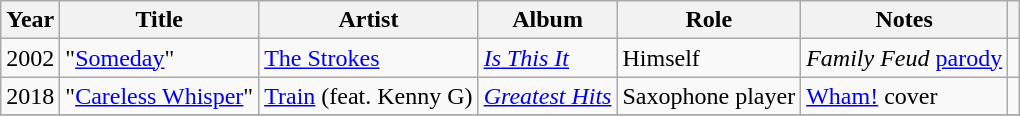<table class="wikitable plainrowheaders">
<tr>
<th scope="col">Year</th>
<th scope="col">Title</th>
<th scope="col">Artist</th>
<th scope="col">Album</th>
<th scope="col">Role</th>
<th scope="col">Notes</th>
<th scope="col"></th>
</tr>
<tr>
<td>2002</td>
<td>"<a href='#'>Someday</a>"</td>
<td><a href='#'>The Strokes</a></td>
<td><em><a href='#'>Is This It</a></em></td>
<td>Himself</td>
<td><em>Family Feud</em> <a href='#'>parody</a></td>
<td></td>
</tr>
<tr>
<td>2018</td>
<td>"<a href='#'>Careless Whisper</a>"</td>
<td><a href='#'>Train</a> (feat. Kenny G)</td>
<td><em><a href='#'>Greatest Hits</a></em></td>
<td>Saxophone player</td>
<td><a href='#'>Wham!</a> cover</td>
<td style="text-align:center;"></td>
</tr>
<tr>
</tr>
</table>
